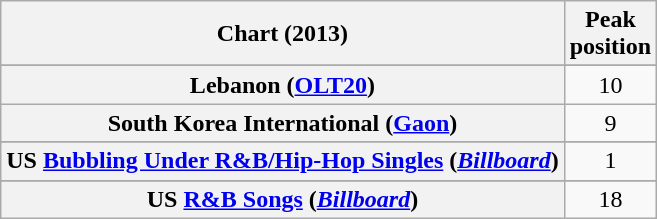<table class="wikitable plainrowheaders sortable" style="text-align:center;">
<tr>
<th scope="col">Chart (2013)</th>
<th scope="col">Peak<br>position</th>
</tr>
<tr>
</tr>
<tr>
</tr>
<tr>
</tr>
<tr>
</tr>
<tr>
<th scope="row">Lebanon (<a href='#'>OLT20</a>)</th>
<td style="text-align:center;">10</td>
</tr>
<tr>
<th scope="row">South Korea International (<a href='#'>Gaon</a>)</th>
<td align="center">9</td>
</tr>
<tr>
</tr>
<tr>
<th scope="row">US <a href='#'>Bubbling Under R&B/Hip-Hop Singles</a> (<em><a href='#'>Billboard</a></em>)</th>
<td style="text-align:center;">1</td>
</tr>
<tr>
</tr>
<tr>
<th scope="row">US <a href='#'>R&B Songs</a> (<em><a href='#'>Billboard</a></em>)</th>
<td style="text-align:center;">18</td>
</tr>
</table>
